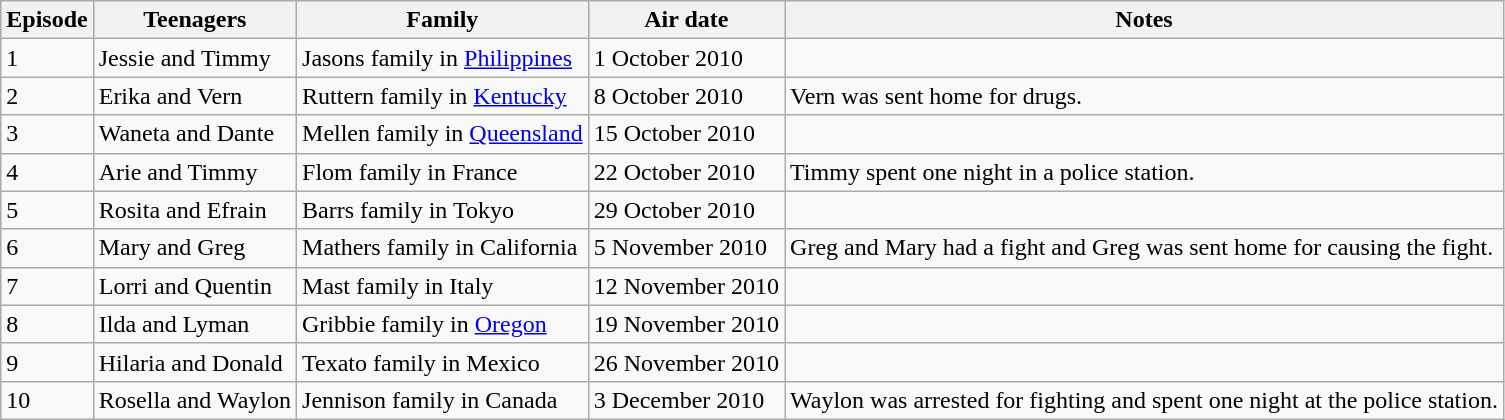<table class="wikitable">
<tr>
<th>Episode</th>
<th>Teenagers</th>
<th>Family</th>
<th>Air date</th>
<th>Notes</th>
</tr>
<tr>
<td>1</td>
<td>Jessie and Timmy</td>
<td>Jasons family in <a href='#'>Philippines</a></td>
<td>1 October 2010</td>
<td></td>
</tr>
<tr>
<td>2</td>
<td>Erika and Vern</td>
<td>Ruttern family in <a href='#'>Kentucky</a></td>
<td>8 October 2010</td>
<td>Vern was sent home for drugs.</td>
</tr>
<tr>
<td>3</td>
<td>Waneta and Dante</td>
<td>Mellen family in <a href='#'>Queensland</a></td>
<td>15 October 2010</td>
<td></td>
</tr>
<tr>
<td>4</td>
<td>Arie and Timmy</td>
<td>Flom family in France</td>
<td>22 October 2010</td>
<td>Timmy spent one night in a police station.</td>
</tr>
<tr>
<td>5</td>
<td>Rosita and Efrain</td>
<td>Barrs family in Tokyo</td>
<td>29 October 2010</td>
<td></td>
</tr>
<tr>
<td>6</td>
<td>Mary and Greg</td>
<td>Mathers family in California</td>
<td>5 November 2010</td>
<td>Greg and Mary had a fight and Greg was sent home for causing the fight.</td>
</tr>
<tr>
<td>7</td>
<td>Lorri and Quentin</td>
<td>Mast family in Italy</td>
<td>12 November 2010</td>
<td></td>
</tr>
<tr>
<td>8</td>
<td>Ilda and Lyman</td>
<td>Gribbie family in <a href='#'>Oregon</a></td>
<td>19 November 2010</td>
<td></td>
</tr>
<tr>
<td>9</td>
<td>Hilaria and Donald</td>
<td>Texato family in Mexico</td>
<td>26 November 2010</td>
<td></td>
</tr>
<tr>
<td>10</td>
<td>Rosella and Waylon</td>
<td>Jennison family in Canada</td>
<td>3 December 2010</td>
<td>Waylon was arrested for fighting and spent one night at the police station.</td>
</tr>
</table>
